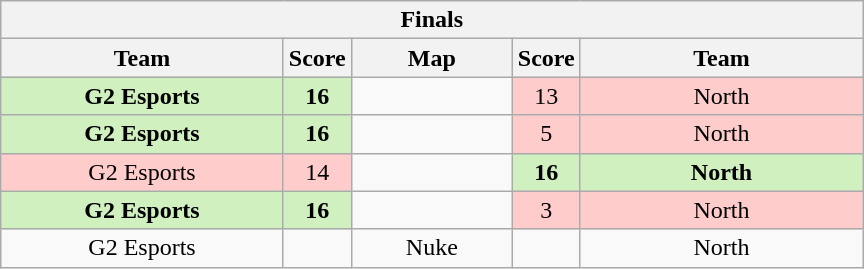<table class="wikitable" style="text-align: center;">
<tr>
<th colspan=5>Finals</th>
</tr>
<tr>
<th width="181px">Team</th>
<th width="20px">Score</th>
<th width="100px">Map</th>
<th width="20px">Score</th>
<th width="181px">Team</th>
</tr>
<tr>
<td style="background: #D0F0C0;"><strong>G2 Esports</strong></td>
<td style="background: #D0F0C0;"><strong>16</strong></td>
<td></td>
<td style="background: #FFCCCC;">13</td>
<td style="background: #FFCCCC;">North</td>
</tr>
<tr>
<td style="background: #D0F0C0;"><strong>G2 Esports</strong></td>
<td style="background: #D0F0C0;"><strong>16</strong></td>
<td></td>
<td style="background: #FFCCCC;">5</td>
<td style="background: #FFCCCC;">North</td>
</tr>
<tr>
<td style="background: #FFCCCC;">G2 Esports</td>
<td style="background: #FFCCCC;">14</td>
<td></td>
<td style="background: #D0F0C0;"><strong>16</strong></td>
<td style="background: #D0F0C0;"><strong>North</strong></td>
</tr>
<tr>
<td style="background: #D0F0C0;"><strong>G2 Esports</strong></td>
<td style="background: #D0F0C0;"><strong>16</strong></td>
<td></td>
<td style="background: #FFCCCC;">3</td>
<td style="background: #FFCCCC;">North</td>
</tr>
<tr>
<td>G2 Esports</td>
<td></td>
<td>Nuke</td>
<td></td>
<td>North</td>
</tr>
</table>
